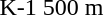<table>
<tr valign="top">
<td>K-1 500 m <br></td>
<td></td>
<td></td>
<td></td>
</tr>
</table>
